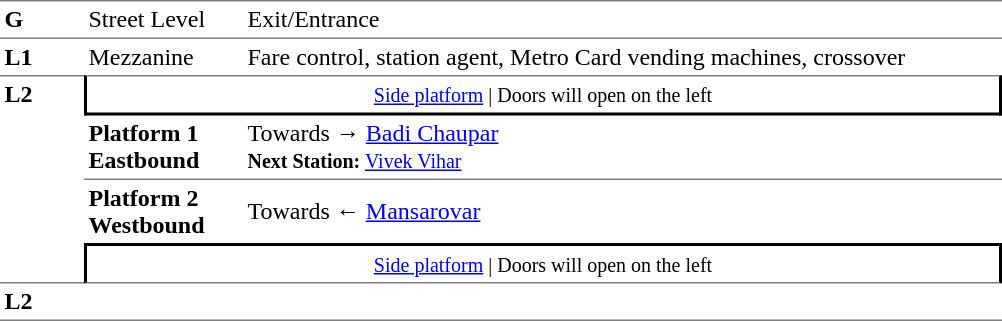<table table border=0 cellspacing=0 cellpadding=3>
<tr>
<td style="border-bottom:solid 1px grey;border-top:solid 1px grey;" width=50 valign=top><strong>G</strong></td>
<td style="border-top:solid 1px grey;border-bottom:solid 1px grey;" width=100 valign=top>Street Level</td>
<td style="border-top:solid 1px grey;border-bottom:solid 1px grey;" width=500 valign=top>Exit/Entrance</td>
</tr>
<tr>
<td valign=top><strong>L1</strong></td>
<td valign=top>Mezzanine</td>
<td valign=top>Fare control, station agent, Metro Card vending machines, crossover<br></td>
</tr>
<tr>
<td style="border-top:solid 1px grey;border-bottom:solid 1px grey;" width=50 rowspan=4 valign=top><strong>L2</strong></td>
<td style="border-top:solid 1px grey;border-right:solid 2px black;border-left:solid 2px black;border-bottom:solid 2px black;text-align:center;" colspan=2><small><a href='#'>Side platform</a> | Doors will open on the left </small></td>
</tr>
<tr>
<td style="border-bottom:solid 1px grey;" width=100><span><strong>Platform 1</strong><br><strong>Eastbound</strong></span></td>
<td style="border-bottom:solid 1px grey;" width=500>Towards → <a href='#'>Badi Chaupar</a><br><small><strong>Next Station:</strong> <a href='#'>Vivek Vihar</a></small></td>
</tr>
<tr>
<td><span><strong>Platform 2</strong><br><strong>Westbound</strong></span></td>
<td><span></span>Towards ← <a href='#'>Mansarovar</a></td>
</tr>
<tr>
<td style="border-top:solid 2px black;border-right:solid 2px black;border-left:solid 2px black;border-bottom:solid 1px grey;" colspan=2  align=center><small><a href='#'>Side platform</a> | Doors will open on the left </small></td>
</tr>
<tr>
<td style="border-bottom:solid 1px grey;" width=50 rowspan=2 valign=top><strong>L2</strong></td>
<td style="border-bottom:solid 1px grey;" width=100></td>
<td style="border-bottom:solid 1px grey;" width=500></td>
</tr>
<tr>
</tr>
</table>
